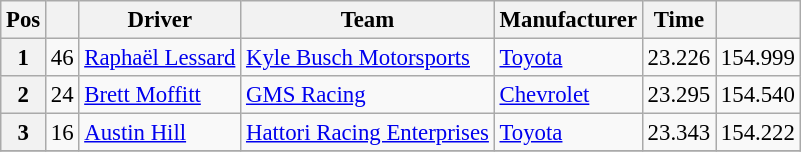<table class="wikitable" style="font-size:95%">
<tr>
<th>Pos</th>
<th></th>
<th>Driver</th>
<th>Team</th>
<th>Manufacturer</th>
<th>Time</th>
<th></th>
</tr>
<tr>
<th>1</th>
<td>46</td>
<td><a href='#'>Raphaël Lessard</a></td>
<td><a href='#'>Kyle Busch Motorsports</a></td>
<td><a href='#'>Toyota</a></td>
<td>23.226</td>
<td>154.999</td>
</tr>
<tr>
<th>2</th>
<td>24</td>
<td><a href='#'>Brett Moffitt</a></td>
<td><a href='#'>GMS Racing</a></td>
<td><a href='#'>Chevrolet</a></td>
<td>23.295</td>
<td>154.540</td>
</tr>
<tr>
<th>3</th>
<td>16</td>
<td><a href='#'>Austin Hill</a></td>
<td><a href='#'>Hattori Racing Enterprises</a></td>
<td><a href='#'>Toyota</a></td>
<td>23.343</td>
<td>154.222</td>
</tr>
<tr>
</tr>
</table>
